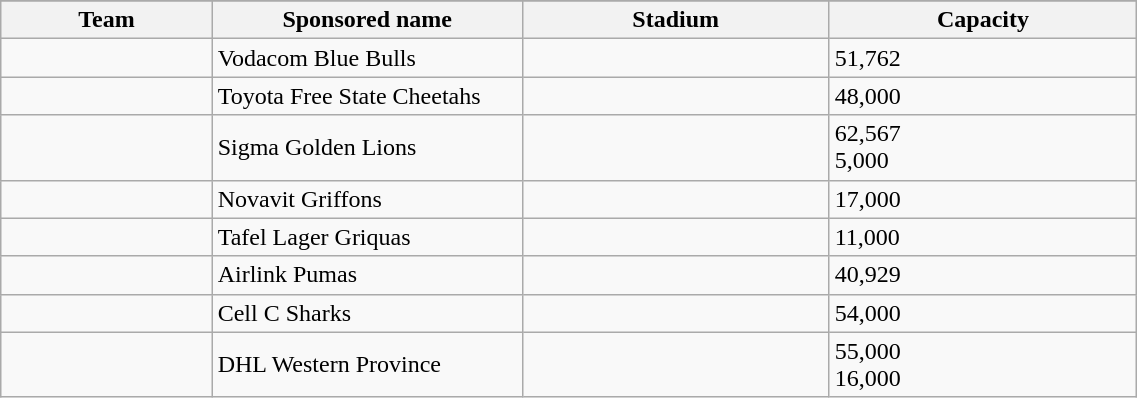<table class="wikitable collapsible sortable" style="text-align:left; font-size:100%; max-width:60%;">
<tr>
</tr>
<tr>
<th style="width:9.5em;">Team</th>
<th style="width:14em;">Sponsored name</th>
<th style="width:14em;">Stadium</th>
<th style="width:14em;">Capacity</th>
</tr>
<tr>
<td></td>
<td>Vodacom Blue Bulls</td>
<td></td>
<td>51,762</td>
</tr>
<tr>
<td></td>
<td>Toyota Free State Cheetahs</td>
<td></td>
<td>48,000</td>
</tr>
<tr>
<td></td>
<td>Sigma Golden Lions</td>
<td> <br> </td>
<td>62,567 <br> 5,000</td>
</tr>
<tr>
<td></td>
<td>Novavit Griffons</td>
<td></td>
<td>17,000</td>
</tr>
<tr>
<td></td>
<td>Tafel Lager Griquas</td>
<td></td>
<td>11,000</td>
</tr>
<tr>
<td></td>
<td>Airlink Pumas</td>
<td></td>
<td>40,929</td>
</tr>
<tr>
<td></td>
<td>Cell C Sharks</td>
<td></td>
<td>54,000</td>
</tr>
<tr>
<td></td>
<td>DHL Western Province</td>
<td> <br> </td>
<td>55,000 <br> 16,000</td>
</tr>
</table>
